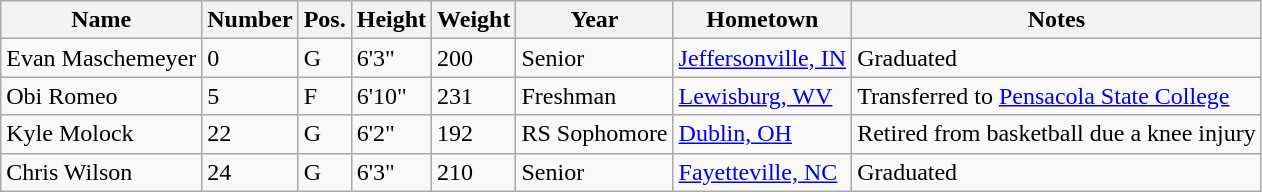<table class="wikitable sortable" border="1">
<tr>
<th>Name</th>
<th>Number</th>
<th>Pos.</th>
<th>Height</th>
<th>Weight</th>
<th>Year</th>
<th>Hometown</th>
<th class="unsortable">Notes</th>
</tr>
<tr>
<td>Evan Maschemeyer</td>
<td>0</td>
<td>G</td>
<td>6'3"</td>
<td>200</td>
<td>Senior</td>
<td><a href='#'>Jeffersonville, IN</a></td>
<td>Graduated</td>
</tr>
<tr>
<td>Obi Romeo</td>
<td>5</td>
<td>F</td>
<td>6'10"</td>
<td>231</td>
<td>Freshman</td>
<td><a href='#'>Lewisburg, WV</a></td>
<td>Transferred to <a href='#'>Pensacola State College</a></td>
</tr>
<tr>
<td>Kyle Molock</td>
<td>22</td>
<td>G</td>
<td>6'2"</td>
<td>192</td>
<td>RS Sophomore</td>
<td><a href='#'>Dublin, OH</a></td>
<td>Retired from basketball due a knee injury </td>
</tr>
<tr>
<td>Chris Wilson</td>
<td>24</td>
<td>G</td>
<td>6'3"</td>
<td>210</td>
<td>Senior</td>
<td><a href='#'>Fayetteville, NC</a></td>
<td>Graduated</td>
</tr>
</table>
